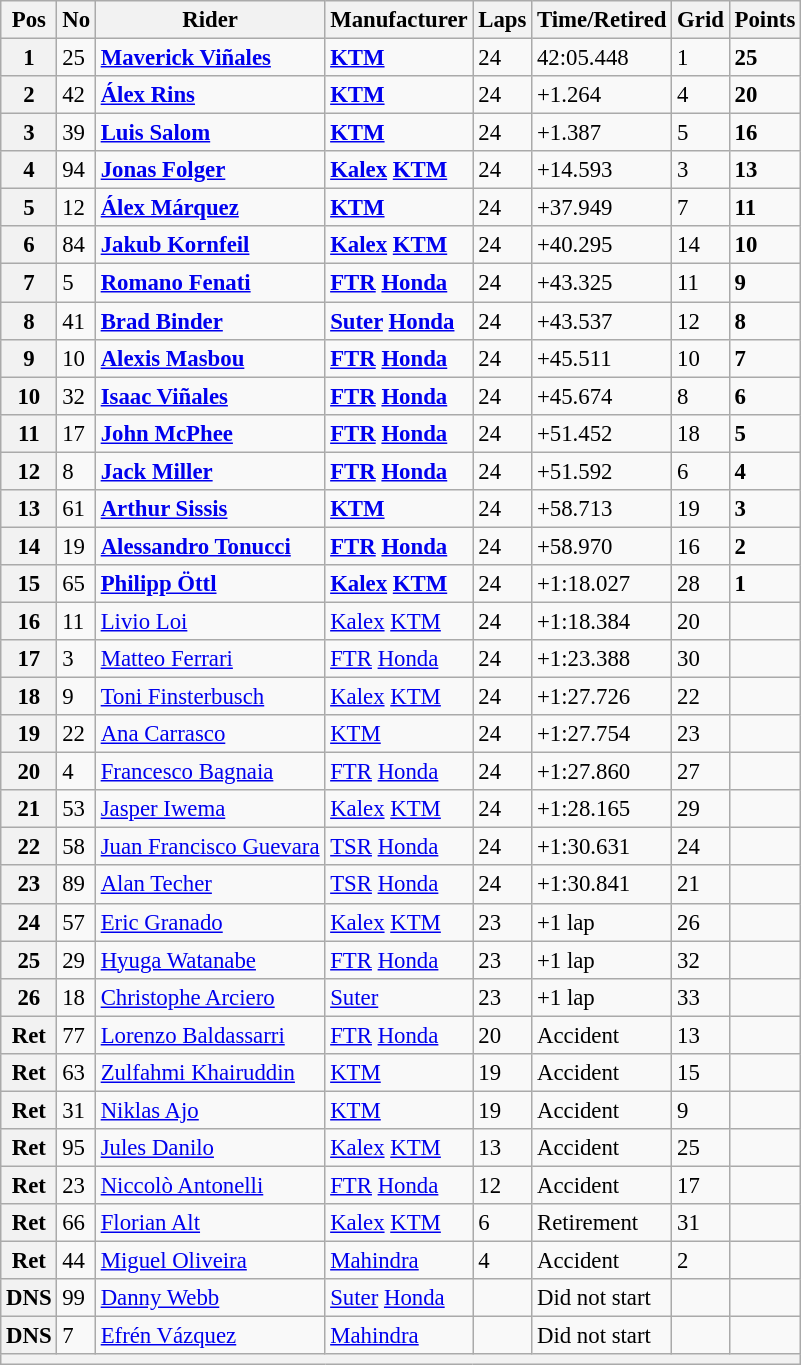<table class="wikitable" style="font-size: 95%;">
<tr>
<th>Pos</th>
<th>No</th>
<th>Rider</th>
<th>Manufacturer</th>
<th>Laps</th>
<th>Time/Retired</th>
<th>Grid</th>
<th>Points</th>
</tr>
<tr>
<th>1</th>
<td>25</td>
<td> <strong><a href='#'>Maverick Viñales</a></strong></td>
<td><strong><a href='#'>KTM</a></strong></td>
<td>24</td>
<td>42:05.448</td>
<td>1</td>
<td><strong>25</strong></td>
</tr>
<tr>
<th>2</th>
<td>42</td>
<td> <strong><a href='#'>Álex Rins</a></strong></td>
<td><strong><a href='#'>KTM</a></strong></td>
<td>24</td>
<td>+1.264</td>
<td>4</td>
<td><strong>20</strong></td>
</tr>
<tr>
<th>3</th>
<td>39</td>
<td> <strong><a href='#'>Luis Salom</a></strong></td>
<td><strong><a href='#'>KTM</a></strong></td>
<td>24</td>
<td>+1.387</td>
<td>5</td>
<td><strong>16</strong></td>
</tr>
<tr>
<th>4</th>
<td>94</td>
<td> <strong><a href='#'>Jonas Folger</a></strong></td>
<td><strong><a href='#'>Kalex</a> <a href='#'>KTM</a></strong></td>
<td>24</td>
<td>+14.593</td>
<td>3</td>
<td><strong>13</strong></td>
</tr>
<tr>
<th>5</th>
<td>12</td>
<td> <strong><a href='#'>Álex Márquez</a></strong></td>
<td><strong><a href='#'>KTM</a></strong></td>
<td>24</td>
<td>+37.949</td>
<td>7</td>
<td><strong>11</strong></td>
</tr>
<tr>
<th>6</th>
<td>84</td>
<td> <strong><a href='#'>Jakub Kornfeil</a></strong></td>
<td><strong><a href='#'>Kalex</a> <a href='#'>KTM</a></strong></td>
<td>24</td>
<td>+40.295</td>
<td>14</td>
<td><strong>10</strong></td>
</tr>
<tr>
<th>7</th>
<td>5</td>
<td> <strong><a href='#'>Romano Fenati</a></strong></td>
<td><strong><a href='#'>FTR</a> <a href='#'>Honda</a></strong></td>
<td>24</td>
<td>+43.325</td>
<td>11</td>
<td><strong>9</strong></td>
</tr>
<tr>
<th>8</th>
<td>41</td>
<td> <strong><a href='#'>Brad Binder</a></strong></td>
<td><strong><a href='#'>Suter</a> <a href='#'>Honda</a></strong></td>
<td>24</td>
<td>+43.537</td>
<td>12</td>
<td><strong>8</strong></td>
</tr>
<tr>
<th>9</th>
<td>10</td>
<td> <strong><a href='#'>Alexis Masbou</a></strong></td>
<td><strong><a href='#'>FTR</a> <a href='#'>Honda</a></strong></td>
<td>24</td>
<td>+45.511</td>
<td>10</td>
<td><strong>7</strong></td>
</tr>
<tr>
<th>10</th>
<td>32</td>
<td> <strong><a href='#'>Isaac Viñales</a></strong></td>
<td><strong><a href='#'>FTR</a> <a href='#'>Honda</a></strong></td>
<td>24</td>
<td>+45.674</td>
<td>8</td>
<td><strong>6</strong></td>
</tr>
<tr>
<th>11</th>
<td>17</td>
<td> <strong><a href='#'>John McPhee</a></strong></td>
<td><strong><a href='#'>FTR</a> <a href='#'>Honda</a></strong></td>
<td>24</td>
<td>+51.452</td>
<td>18</td>
<td><strong>5</strong></td>
</tr>
<tr>
<th>12</th>
<td>8</td>
<td> <strong><a href='#'>Jack Miller</a></strong></td>
<td><strong><a href='#'>FTR</a> <a href='#'>Honda</a></strong></td>
<td>24</td>
<td>+51.592</td>
<td>6</td>
<td><strong>4</strong></td>
</tr>
<tr>
<th>13</th>
<td>61</td>
<td> <strong><a href='#'>Arthur Sissis</a></strong></td>
<td><strong><a href='#'>KTM</a></strong></td>
<td>24</td>
<td>+58.713</td>
<td>19</td>
<td><strong>3</strong></td>
</tr>
<tr>
<th>14</th>
<td>19</td>
<td> <strong><a href='#'>Alessandro Tonucci</a></strong></td>
<td><strong><a href='#'>FTR</a> <a href='#'>Honda</a></strong></td>
<td>24</td>
<td>+58.970</td>
<td>16</td>
<td><strong>2</strong></td>
</tr>
<tr>
<th>15</th>
<td>65</td>
<td> <strong><a href='#'>Philipp Öttl</a></strong></td>
<td><strong><a href='#'>Kalex</a> <a href='#'>KTM</a></strong></td>
<td>24</td>
<td>+1:18.027</td>
<td>28</td>
<td><strong>1</strong></td>
</tr>
<tr>
<th>16</th>
<td>11</td>
<td> <a href='#'>Livio Loi</a></td>
<td><a href='#'>Kalex</a> <a href='#'>KTM</a></td>
<td>24</td>
<td>+1:18.384</td>
<td>20</td>
<td></td>
</tr>
<tr>
<th>17</th>
<td>3</td>
<td> <a href='#'>Matteo Ferrari</a></td>
<td><a href='#'>FTR</a> <a href='#'>Honda</a></td>
<td>24</td>
<td>+1:23.388</td>
<td>30</td>
<td></td>
</tr>
<tr>
<th>18</th>
<td>9</td>
<td> <a href='#'>Toni Finsterbusch</a></td>
<td><a href='#'>Kalex</a> <a href='#'>KTM</a></td>
<td>24</td>
<td>+1:27.726</td>
<td>22</td>
<td></td>
</tr>
<tr>
<th>19</th>
<td>22</td>
<td> <a href='#'>Ana Carrasco</a></td>
<td><a href='#'>KTM</a></td>
<td>24</td>
<td>+1:27.754</td>
<td>23</td>
<td></td>
</tr>
<tr>
<th>20</th>
<td>4</td>
<td> <a href='#'>Francesco Bagnaia</a></td>
<td><a href='#'>FTR</a> <a href='#'>Honda</a></td>
<td>24</td>
<td>+1:27.860</td>
<td>27</td>
<td></td>
</tr>
<tr>
<th>21</th>
<td>53</td>
<td> <a href='#'>Jasper Iwema</a></td>
<td><a href='#'>Kalex</a> <a href='#'>KTM</a></td>
<td>24</td>
<td>+1:28.165</td>
<td>29</td>
<td></td>
</tr>
<tr>
<th>22</th>
<td>58</td>
<td> <a href='#'>Juan Francisco Guevara</a></td>
<td><a href='#'>TSR</a> <a href='#'>Honda</a></td>
<td>24</td>
<td>+1:30.631</td>
<td>24</td>
<td></td>
</tr>
<tr>
<th>23</th>
<td>89</td>
<td> <a href='#'>Alan Techer</a></td>
<td><a href='#'>TSR</a> <a href='#'>Honda</a></td>
<td>24</td>
<td>+1:30.841</td>
<td>21</td>
<td></td>
</tr>
<tr>
<th>24</th>
<td>57</td>
<td> <a href='#'>Eric Granado</a></td>
<td><a href='#'>Kalex</a> <a href='#'>KTM</a></td>
<td>23</td>
<td>+1 lap</td>
<td>26</td>
<td></td>
</tr>
<tr>
<th>25</th>
<td>29</td>
<td> <a href='#'>Hyuga Watanabe</a></td>
<td><a href='#'>FTR</a> <a href='#'>Honda</a></td>
<td>23</td>
<td>+1 lap</td>
<td>32</td>
<td></td>
</tr>
<tr>
<th>26</th>
<td>18</td>
<td> <a href='#'>Christophe Arciero</a></td>
<td><a href='#'>Suter</a></td>
<td>23</td>
<td>+1 lap</td>
<td>33</td>
<td></td>
</tr>
<tr>
<th>Ret</th>
<td>77</td>
<td> <a href='#'>Lorenzo Baldassarri</a></td>
<td><a href='#'>FTR</a> <a href='#'>Honda</a></td>
<td>20</td>
<td>Accident</td>
<td>13</td>
<td></td>
</tr>
<tr>
<th>Ret</th>
<td>63</td>
<td> <a href='#'>Zulfahmi Khairuddin</a></td>
<td><a href='#'>KTM</a></td>
<td>19</td>
<td>Accident</td>
<td>15</td>
<td></td>
</tr>
<tr>
<th>Ret</th>
<td>31</td>
<td> <a href='#'>Niklas Ajo</a></td>
<td><a href='#'>KTM</a></td>
<td>19</td>
<td>Accident</td>
<td>9</td>
<td></td>
</tr>
<tr>
<th>Ret</th>
<td>95</td>
<td> <a href='#'>Jules Danilo</a></td>
<td><a href='#'>Kalex</a> <a href='#'>KTM</a></td>
<td>13</td>
<td>Accident</td>
<td>25</td>
<td></td>
</tr>
<tr>
<th>Ret</th>
<td>23</td>
<td> <a href='#'>Niccolò Antonelli</a></td>
<td><a href='#'>FTR</a> <a href='#'>Honda</a></td>
<td>12</td>
<td>Accident</td>
<td>17</td>
<td></td>
</tr>
<tr>
<th>Ret</th>
<td>66</td>
<td> <a href='#'>Florian Alt</a></td>
<td><a href='#'>Kalex</a> <a href='#'>KTM</a></td>
<td>6</td>
<td>Retirement</td>
<td>31</td>
<td></td>
</tr>
<tr>
<th>Ret</th>
<td>44</td>
<td> <a href='#'>Miguel Oliveira</a></td>
<td><a href='#'>Mahindra</a></td>
<td>4</td>
<td>Accident</td>
<td>2</td>
<td></td>
</tr>
<tr>
<th>DNS</th>
<td>99</td>
<td> <a href='#'>Danny Webb</a></td>
<td><a href='#'>Suter</a> <a href='#'>Honda</a></td>
<td></td>
<td>Did not start</td>
<td></td>
<td></td>
</tr>
<tr>
<th>DNS</th>
<td>7</td>
<td> <a href='#'>Efrén Vázquez</a></td>
<td><a href='#'>Mahindra</a></td>
<td></td>
<td>Did not start</td>
<td></td>
<td></td>
</tr>
<tr>
<th colspan=8></th>
</tr>
</table>
